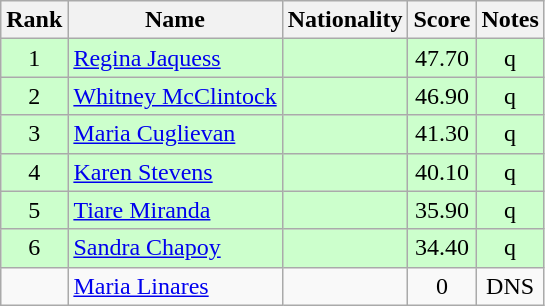<table class="wikitable sortable" style="text-align:center">
<tr>
<th>Rank</th>
<th>Name</th>
<th>Nationality</th>
<th>Score</th>
<th>Notes</th>
</tr>
<tr bgcolor=ccffcc>
<td>1</td>
<td align=left><a href='#'>Regina Jaquess</a></td>
<td align=left></td>
<td>47.70</td>
<td>q</td>
</tr>
<tr bgcolor=ccffcc>
<td>2</td>
<td align=left><a href='#'>Whitney McClintock</a></td>
<td align=left></td>
<td>46.90</td>
<td>q</td>
</tr>
<tr bgcolor=ccffcc>
<td>3</td>
<td align=left><a href='#'>Maria Cuglievan</a></td>
<td align=left></td>
<td>41.30</td>
<td>q</td>
</tr>
<tr bgcolor=ccffcc>
<td>4</td>
<td align=left><a href='#'>Karen Stevens</a></td>
<td align=left></td>
<td>40.10</td>
<td>q</td>
</tr>
<tr bgcolor=ccffcc>
<td>5</td>
<td align=left><a href='#'>Tiare Miranda</a></td>
<td align=left></td>
<td>35.90</td>
<td>q</td>
</tr>
<tr bgcolor=ccffcc>
<td>6</td>
<td align=left><a href='#'>Sandra Chapoy</a></td>
<td align=left></td>
<td>34.40</td>
<td>q</td>
</tr>
<tr>
<td></td>
<td align=left><a href='#'>Maria Linares</a></td>
<td align=left></td>
<td>0</td>
<td>DNS</td>
</tr>
</table>
